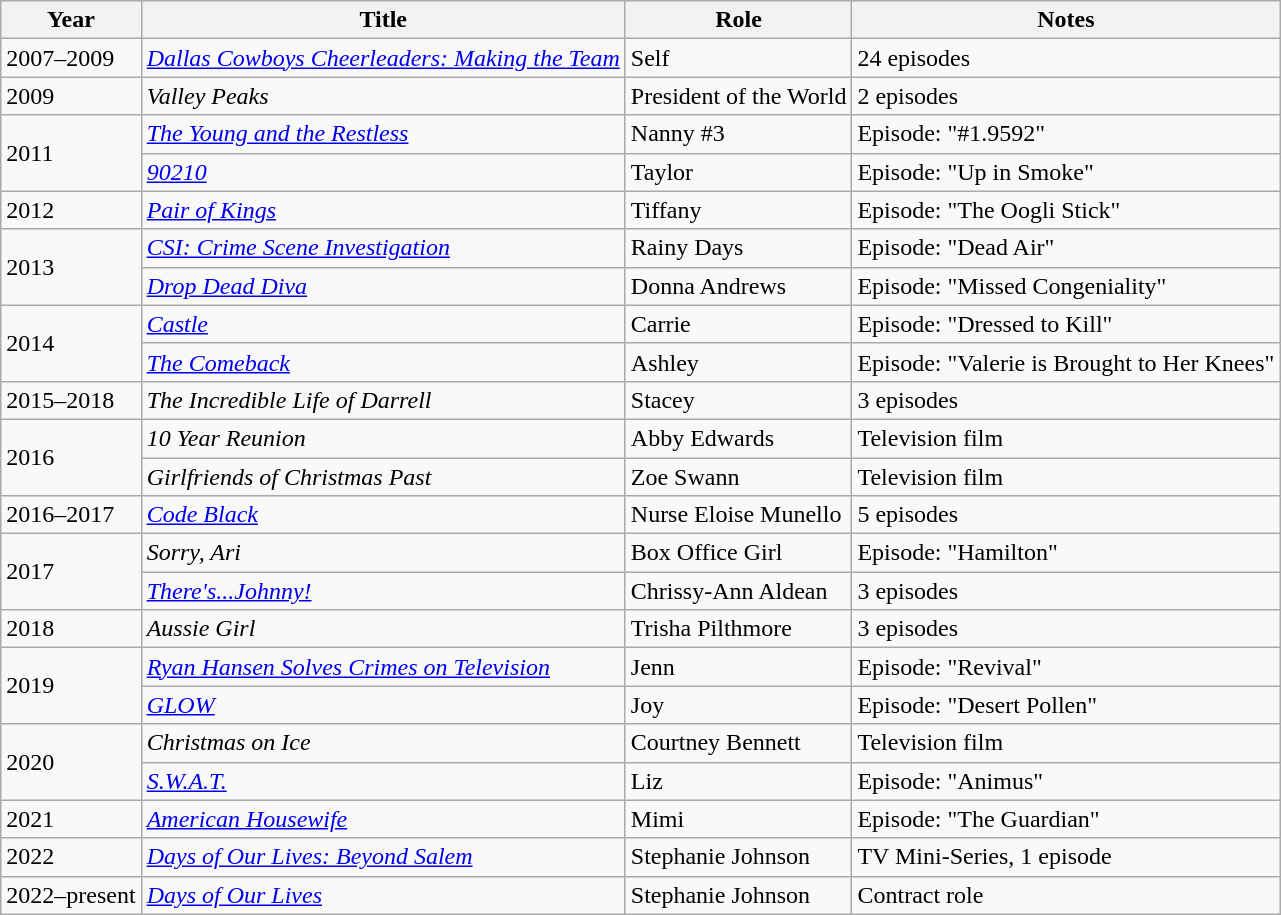<table class="wikitable">
<tr>
<th>Year</th>
<th>Title</th>
<th>Role</th>
<th>Notes</th>
</tr>
<tr>
<td>2007–2009</td>
<td><em><a href='#'>Dallas Cowboys Cheerleaders: Making the Team</a></em></td>
<td>Self</td>
<td>24 episodes</td>
</tr>
<tr>
<td>2009</td>
<td><em>Valley Peaks</em></td>
<td>President of the World</td>
<td>2 episodes</td>
</tr>
<tr>
<td rowspan="2">2011</td>
<td><em><a href='#'>The Young and the Restless</a></em></td>
<td>Nanny #3</td>
<td>Episode: "#1.9592"</td>
</tr>
<tr>
<td><a href='#'><em>90210</em></a></td>
<td>Taylor</td>
<td>Episode: "Up in Smoke"</td>
</tr>
<tr>
<td>2012</td>
<td><em><a href='#'>Pair of Kings</a></em></td>
<td>Tiffany</td>
<td>Episode: "The Oogli Stick"</td>
</tr>
<tr>
<td rowspan="2">2013</td>
<td><em><a href='#'>CSI: Crime Scene Investigation</a></em></td>
<td>Rainy Days</td>
<td>Episode: "Dead Air"</td>
</tr>
<tr>
<td><em><a href='#'>Drop Dead Diva</a></em></td>
<td>Donna Andrews</td>
<td>Episode: "Missed Congeniality"</td>
</tr>
<tr>
<td rowspan="2">2014</td>
<td><a href='#'><em>Castle</em></a></td>
<td>Carrie</td>
<td>Episode: "Dressed to Kill"</td>
</tr>
<tr>
<td><a href='#'><em>The Comeback</em></a></td>
<td>Ashley</td>
<td>Episode: "Valerie is Brought to Her Knees"</td>
</tr>
<tr>
<td>2015–2018</td>
<td><em>The Incredible Life of Darrell</em></td>
<td>Stacey</td>
<td>3 episodes</td>
</tr>
<tr>
<td rowspan="2">2016</td>
<td><em>10 Year Reunion</em></td>
<td>Abby Edwards</td>
<td>Television film</td>
</tr>
<tr>
<td><em>Girlfriends of Christmas Past</em></td>
<td>Zoe Swann</td>
<td>Television film</td>
</tr>
<tr>
<td>2016–2017</td>
<td><a href='#'><em>Code Black</em></a></td>
<td>Nurse Eloise Munello</td>
<td>5 episodes</td>
</tr>
<tr>
<td rowspan="2">2017</td>
<td><em>Sorry, Ari</em></td>
<td>Box Office Girl</td>
<td>Episode: "Hamilton"</td>
</tr>
<tr>
<td><em><a href='#'>There's...Johnny!</a></em></td>
<td>Chrissy-Ann Aldean</td>
<td>3 episodes</td>
</tr>
<tr>
<td>2018</td>
<td><em>Aussie Girl</em></td>
<td>Trisha Pilthmore</td>
<td>3 episodes</td>
</tr>
<tr>
<td rowspan="2">2019</td>
<td><em><a href='#'>Ryan Hansen Solves Crimes on Television</a></em></td>
<td>Jenn</td>
<td>Episode: "Revival"</td>
</tr>
<tr>
<td><a href='#'><em>GLOW</em></a></td>
<td>Joy</td>
<td>Episode: "Desert Pollen"</td>
</tr>
<tr>
<td rowspan="2">2020</td>
<td><em>Christmas on Ice</em></td>
<td>Courtney Bennett</td>
<td>Television film</td>
</tr>
<tr>
<td><a href='#'><em>S.W.A.T.</em></a></td>
<td>Liz</td>
<td>Episode: "Animus"</td>
</tr>
<tr>
<td>2021</td>
<td><em><a href='#'>American Housewife</a></em></td>
<td>Mimi</td>
<td>Episode: "The Guardian"</td>
</tr>
<tr>
<td>2022</td>
<td><em><a href='#'>Days of Our Lives: Beyond Salem</a></em></td>
<td>Stephanie Johnson</td>
<td>TV Mini-Series, 1 episode</td>
</tr>
<tr>
<td>2022–present</td>
<td><em><a href='#'>Days of Our Lives</a></em></td>
<td>Stephanie Johnson</td>
<td>Contract role</td>
</tr>
</table>
